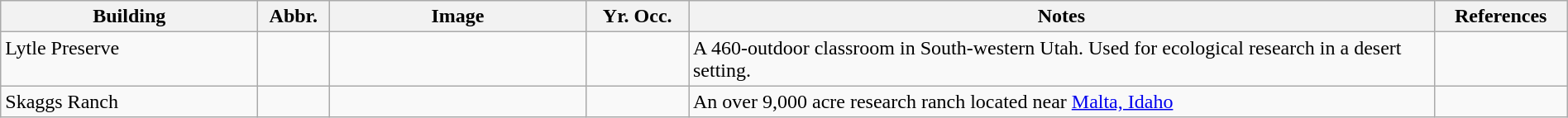<table class="wikitable sortable" style="width:100%;">
<tr>
<th style="width:200px;">Building</th>
<th width="50">Abbr.</th>
<th style="width:200px;" class="unsortable">Image</th>
<th width="75">Yr. Occ.</th>
<th class="unsortable">Notes</th>
<th style="width:100px;" class="unsortable">References</th>
</tr>
<tr valign="top">
<td>Lytle Preserve</td>
<td></td>
<td></td>
<td></td>
<td>A 460-outdoor classroom in South-western Utah. Used for ecological research in a desert setting.</td>
<td></td>
</tr>
<tr valign="top">
<td>Skaggs Ranch</td>
<td></td>
<td></td>
<td></td>
<td>An over 9,000 acre research ranch located near <a href='#'>Malta, Idaho</a></td>
<td></td>
</tr>
</table>
